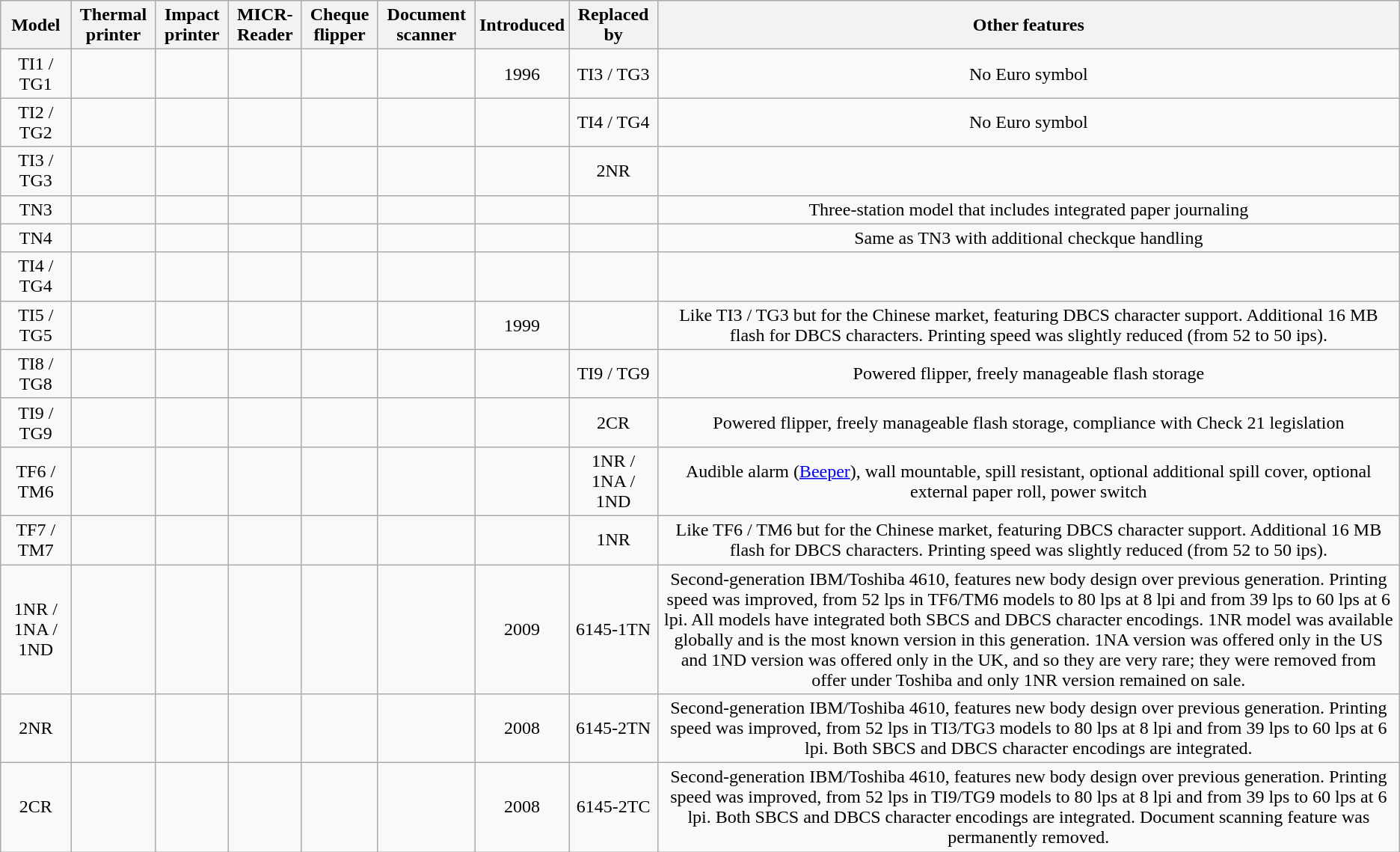<table class="wikitable" style=text-align:center>
<tr>
<th>Model</th>
<th>Thermal printer</th>
<th>Impact printer</th>
<th>MICR-Reader</th>
<th>Cheque flipper</th>
<th>Document scanner</th>
<th>Introduced</th>
<th>Replaced by</th>
<th>Other features</th>
</tr>
<tr>
<td>TI1 / TG1</td>
<td></td>
<td></td>
<td></td>
<td></td>
<td></td>
<td>1996</td>
<td>TI3 / TG3</td>
<td>No Euro symbol</td>
</tr>
<tr>
<td>TI2 / TG2</td>
<td></td>
<td></td>
<td></td>
<td></td>
<td></td>
<td></td>
<td>TI4 / TG4</td>
<td>No Euro symbol</td>
</tr>
<tr>
<td>TI3 / TG3</td>
<td></td>
<td></td>
<td></td>
<td></td>
<td></td>
<td></td>
<td>2NR</td>
<td></td>
</tr>
<tr>
<td>TN3</td>
<td></td>
<td></td>
<td></td>
<td></td>
<td></td>
<td></td>
<td></td>
<td> Three-station model that includes integrated paper journaling</td>
</tr>
<tr>
<td>TN4</td>
<td></td>
<td></td>
<td></td>
<td></td>
<td></td>
<td></td>
<td></td>
<td>Same as TN3 with additional checkque handling</td>
</tr>
<tr>
<td>TI4 / TG4</td>
<td></td>
<td></td>
<td></td>
<td></td>
<td></td>
<td></td>
<td></td>
<td></td>
</tr>
<tr>
<td>TI5 / TG5</td>
<td></td>
<td></td>
<td></td>
<td></td>
<td></td>
<td>1999</td>
<td></td>
<td> Like TI3 / TG3 but for the Chinese market, featuring DBCS character support. Additional 16 MB flash for DBCS characters. Printing speed was slightly reduced (from 52 to 50 ips).</td>
</tr>
<tr>
<td>TI8 / TG8</td>
<td></td>
<td></td>
<td></td>
<td></td>
<td></td>
<td></td>
<td>TI9 / TG9</td>
<td>Powered flipper, freely manageable flash storage</td>
</tr>
<tr>
<td>TI9 / TG9</td>
<td></td>
<td></td>
<td></td>
<td></td>
<td></td>
<td></td>
<td>2CR</td>
<td>Powered flipper, freely manageable flash storage, compliance with Check 21 legislation</td>
</tr>
<tr>
<td>TF6 / TM6</td>
<td></td>
<td></td>
<td></td>
<td></td>
<td></td>
<td></td>
<td>1NR / 1NA / 1ND</td>
<td> Audible alarm (<a href='#'>Beeper</a>), wall mountable, spill resistant, optional additional spill cover, optional external paper roll, power switch</td>
</tr>
<tr>
<td>TF7 / TM7</td>
<td></td>
<td></td>
<td></td>
<td></td>
<td></td>
<td></td>
<td>1NR</td>
<td> Like TF6 / TM6 but for the Chinese market, featuring DBCS character support. Additional 16 MB flash for DBCS characters. Printing speed was slightly reduced (from 52 to 50 ips).</td>
</tr>
<tr>
<td>1NR / 1NA / 1ND</td>
<td></td>
<td></td>
<td></td>
<td></td>
<td></td>
<td>2009</td>
<td>6145-1TN</td>
<td>Second-generation IBM/Toshiba 4610, features new body design over previous generation. Printing speed was improved, from 52 lps in TF6/TM6 models to 80 lps at 8 lpi and from 39 lps to 60 lps at 6 lpi. All models have integrated both SBCS and DBCS character encodings. 1NR model was available globally and is the most known version in this generation. 1NA version was offered only in the US and 1ND version was offered only in the UK, and so they are very rare; they were removed from offer under Toshiba and only 1NR version remained on sale.</td>
</tr>
<tr>
<td>2NR</td>
<td></td>
<td></td>
<td></td>
<td></td>
<td></td>
<td>2008</td>
<td>6145-2TN</td>
<td>Second-generation IBM/Toshiba 4610, features new body design over previous generation. Printing speed was improved, from 52 lps in TI3/TG3 models to 80 lps at 8 lpi and from 39 lps to 60 lps at 6 lpi. Both SBCS and DBCS character encodings are integrated.</td>
</tr>
<tr>
<td>2CR</td>
<td></td>
<td></td>
<td></td>
<td></td>
<td></td>
<td>2008</td>
<td>6145-2TC</td>
<td>Second-generation IBM/Toshiba 4610, features new body design over previous generation. Printing speed was improved, from 52 lps in TI9/TG9 models to 80 lps at 8 lpi and from 39 lps to 60 lps at 6 lpi. Both SBCS and DBCS character encodings are integrated. Document scanning feature was permanently removed.</td>
</tr>
</table>
